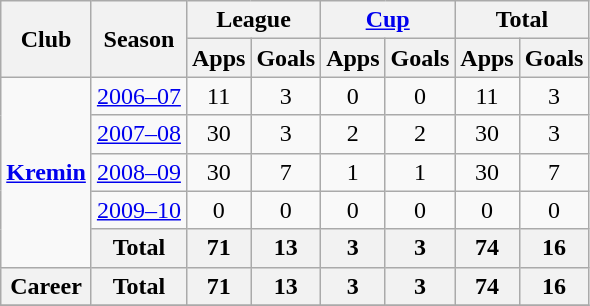<table class="wikitable sortable" style="text-align: center;">
<tr>
<th rowspan="2">Club</th>
<th rowspan="2">Season</th>
<th colspan="2">League</th>
<th colspan="2"><a href='#'>Cup</a></th>
<th colspan="2">Total</th>
</tr>
<tr>
<th>Apps</th>
<th>Goals</th>
<th>Apps</th>
<th>Goals</th>
<th>Apps</th>
<th>Goals</th>
</tr>
<tr>
<td rowspan="5"><strong><a href='#'>Kremin</a></strong></td>
<td><a href='#'>2006–07</a></td>
<td>11</td>
<td>3</td>
<td>0</td>
<td>0</td>
<td>11</td>
<td>3</td>
</tr>
<tr>
<td><a href='#'>2007–08</a></td>
<td>30</td>
<td>3</td>
<td>2</td>
<td>2</td>
<td>30</td>
<td>3</td>
</tr>
<tr>
<td><a href='#'>2008–09</a></td>
<td>30</td>
<td>7</td>
<td>1</td>
<td>1</td>
<td>30</td>
<td>7</td>
</tr>
<tr>
<td><a href='#'>2009–10</a></td>
<td>0</td>
<td>0</td>
<td>0</td>
<td>0</td>
<td>0</td>
<td>0</td>
</tr>
<tr>
<th>Total</th>
<th>71</th>
<th>13</th>
<th>3</th>
<th>3</th>
<th>74</th>
<th>16</th>
</tr>
<tr>
<th>Career</th>
<th>Total</th>
<th>71</th>
<th>13</th>
<th>3</th>
<th>3</th>
<th>74</th>
<th>16</th>
</tr>
<tr>
</tr>
</table>
